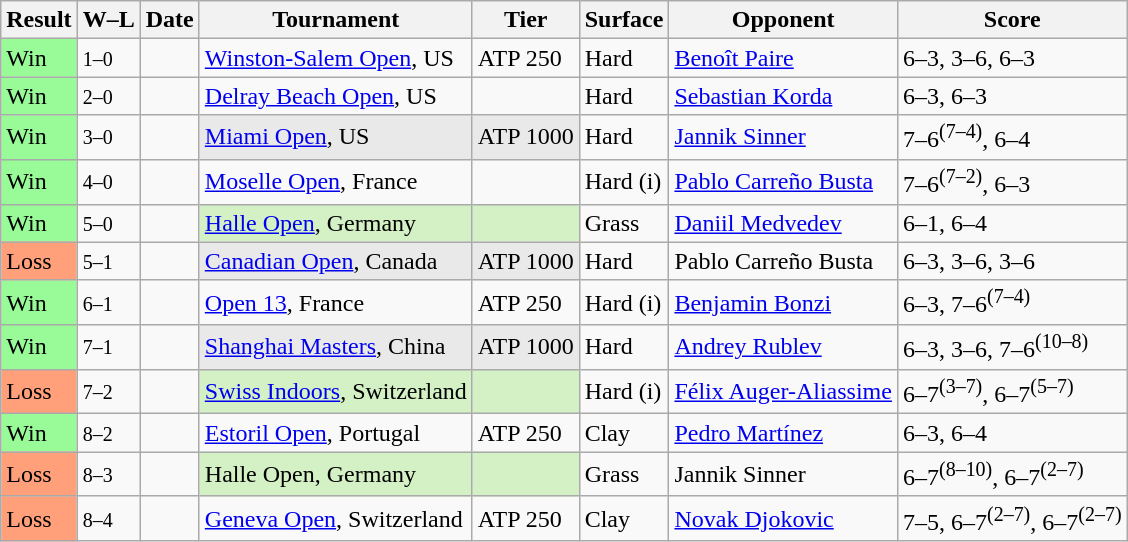<table class="sortable wikitable">
<tr>
<th>Result</th>
<th class="unsortable">W–L</th>
<th>Date</th>
<th>Tournament</th>
<th>Tier</th>
<th>Surface</th>
<th>Opponent</th>
<th class="unsortable">Score</th>
</tr>
<tr>
<td bgcolor=98fb98>Win</td>
<td><small>1–0</small></td>
<td><a href='#'></a></td>
<td><a href='#'>Winston-Salem Open</a>, US</td>
<td>ATP 250</td>
<td>Hard</td>
<td> <a href='#'>Benoît Paire</a></td>
<td>6–3, 3–6, 6–3</td>
</tr>
<tr>
<td bgcolor=98fb98>Win</td>
<td><small>2–0</small></td>
<td><a href='#'></a></td>
<td><a href='#'>Delray Beach Open</a>, US</td>
<td></td>
<td>Hard</td>
<td> <a href='#'>Sebastian Korda</a></td>
<td>6–3, 6–3</td>
</tr>
<tr>
<td bgcolor=98fb98>Win</td>
<td><small>3–0</small></td>
<td><a href='#'></a></td>
<td bgcolor=e9e9e9><a href='#'>Miami Open</a>, US</td>
<td bgcolor=e9e9e9>ATP 1000</td>
<td>Hard</td>
<td> <a href='#'>Jannik Sinner</a></td>
<td>7–6<sup>(7–4)</sup>, 6–4</td>
</tr>
<tr>
<td bgcolor=98fb98>Win</td>
<td><small>4–0</small></td>
<td><a href='#'></a></td>
<td><a href='#'>Moselle Open</a>, France</td>
<td></td>
<td>Hard (i)</td>
<td> <a href='#'>Pablo Carreño Busta</a></td>
<td>7–6<sup>(7–2)</sup>, 6–3</td>
</tr>
<tr>
<td bgcolor=98fb98>Win</td>
<td><small>5–0</small></td>
<td><a href='#'></a></td>
<td bgcolor=d4f1c5><a href='#'>Halle Open</a>, Germany</td>
<td bgcolor=d4f1c5></td>
<td>Grass</td>
<td> <a href='#'>Daniil Medvedev</a></td>
<td>6–1, 6–4</td>
</tr>
<tr>
<td bgcolor=ffa07a>Loss</td>
<td><small>5–1</small></td>
<td><a href='#'></a></td>
<td bgcolor=e9e9e9><a href='#'>Canadian Open</a>, Canada</td>
<td bgcolor=e9e9e9>ATP 1000</td>
<td>Hard</td>
<td> Pablo Carreño Busta</td>
<td>6–3, 3–6, 3–6</td>
</tr>
<tr>
<td bgcolor=98fb98>Win</td>
<td><small>6–1</small></td>
<td><a href='#'></a></td>
<td><a href='#'>Open 13</a>, France</td>
<td>ATP 250</td>
<td>Hard (i)</td>
<td> <a href='#'>Benjamin Bonzi</a></td>
<td>6–3, 7–6<sup>(7–4)</sup></td>
</tr>
<tr>
<td bgcolor=98fb98>Win</td>
<td><small>7–1</small></td>
<td><a href='#'></a></td>
<td bgcolor=e9e9e9><a href='#'>Shanghai Masters</a>, China</td>
<td bgcolor=e9e9e9>ATP 1000</td>
<td>Hard</td>
<td> <a href='#'>Andrey Rublev</a></td>
<td>6–3, 3–6, 7–6<sup>(10–8)</sup></td>
</tr>
<tr>
<td bgcolor=ffa07a>Loss</td>
<td><small>7–2</small></td>
<td><a href='#'></a></td>
<td bgcolor=d4f1c5><a href='#'>Swiss Indoors</a>, Switzerland</td>
<td bgcolor=d4f1c5></td>
<td>Hard (i)</td>
<td> <a href='#'>Félix Auger-Aliassime</a></td>
<td>6–7<sup>(3–7)</sup>, 6–7<sup>(5–7)</sup></td>
</tr>
<tr>
<td bgcolor=98fb98>Win</td>
<td><small>8–2</small></td>
<td><a href='#'></a></td>
<td><a href='#'>Estoril Open</a>, Portugal</td>
<td>ATP 250</td>
<td>Clay</td>
<td> <a href='#'>Pedro Martínez</a></td>
<td>6–3, 6–4</td>
</tr>
<tr>
<td bgcolor=ffa07a>Loss</td>
<td><small>8–3</small></td>
<td><a href='#'></a></td>
<td bgcolor=d4f1c5>Halle Open, Germany</td>
<td bgcolor=d4f1c5></td>
<td>Grass</td>
<td> Jannik Sinner</td>
<td>6–7<sup>(8–10)</sup>, 6–7<sup>(2–7)</sup></td>
</tr>
<tr>
<td bgcolor=ffa07a>Loss</td>
<td><small>8–4</small></td>
<td><a href='#'></a></td>
<td><a href='#'>Geneva Open</a>, Switzerland</td>
<td>ATP 250</td>
<td>Clay</td>
<td> <a href='#'>Novak Djokovic</a></td>
<td>7–5, 6–7<sup>(2–7)</sup>, 6–7<sup>(2–7)</sup></td>
</tr>
</table>
